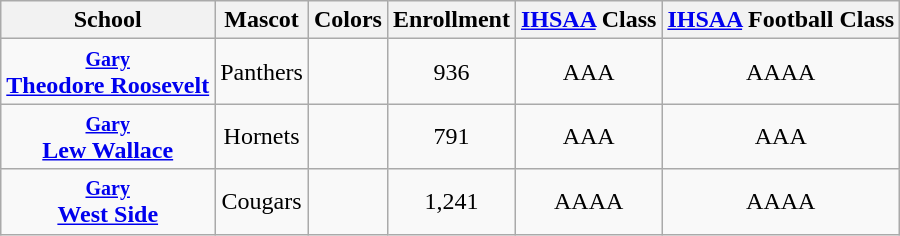<table class="wikitable" style="text-align:center;">
<tr>
<th>School</th>
<th>Mascot</th>
<th>Colors</th>
<th>Enrollment</th>
<th><a href='#'>IHSAA</a> Class</th>
<th><a href='#'>IHSAA</a> Football Class</th>
</tr>
<tr>
<td><strong><a href='#'><small>Gary</small> <br> Theodore Roosevelt</a></strong></td>
<td>Panthers</td>
<td>  </td>
<td>936</td>
<td>AAA</td>
<td>AAAA</td>
</tr>
<tr>
<td><strong><a href='#'><small>Gary</small> <br> Lew Wallace</a></strong></td>
<td>Hornets</td>
<td>  </td>
<td>791</td>
<td>AAA</td>
<td>AAA</td>
</tr>
<tr>
<td><strong><a href='#'><small>Gary</small> <br> West Side</a></strong></td>
<td>Cougars</td>
<td>  </td>
<td>1,241</td>
<td>AAAA</td>
<td>AAAA</td>
</tr>
</table>
